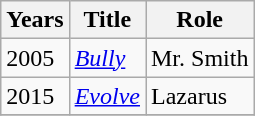<table class="wikitable">
<tr>
<th>Years</th>
<th>Title</th>
<th>Role</th>
</tr>
<tr>
<td>2005</td>
<td><em><a href='#'>Bully</a></em></td>
<td>Mr. Smith</td>
</tr>
<tr>
<td>2015</td>
<td><em><a href='#'>Evolve</a></em></td>
<td>Lazarus</td>
</tr>
<tr>
</tr>
</table>
